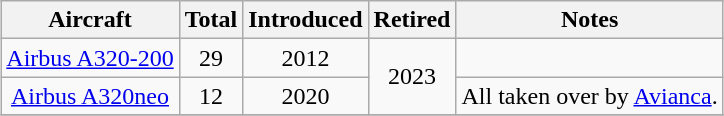<table class="wikitable" style="margin:0.5em auto; text-align:center">
<tr>
<th>Aircraft</th>
<th>Total</th>
<th>Introduced</th>
<th>Retired</th>
<th>Notes</th>
</tr>
<tr>
<td><a href='#'>Airbus A320-200</a></td>
<td>29</td>
<td>2012</td>
<td rowspan=2>2023</td>
<td></td>
</tr>
<tr>
<td><a href='#'>Airbus A320neo</a></td>
<td>12</td>
<td>2020</td>
<td>All taken over by <a href='#'>Avianca</a>.</td>
</tr>
<tr>
</tr>
</table>
